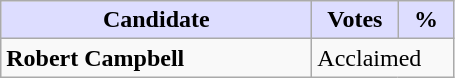<table class="wikitable">
<tr>
<th style="background:#ddf; width:200px;">Candidate</th>
<th style="background:#ddf; width:50px;">Votes</th>
<th style="background:#ddf; width:30px;">%</th>
</tr>
<tr>
<td><strong>Robert Campbell</strong></td>
<td colspan="2">Acclaimed</td>
</tr>
</table>
